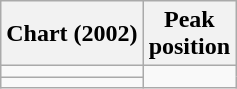<table class="wikitable sortable">
<tr>
<th align="left">Chart (2002)</th>
<th align="center">Peak<br>position</th>
</tr>
<tr>
<td></td>
</tr>
<tr>
<td></td>
</tr>
</table>
